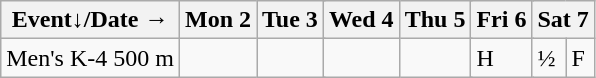<table class="wikitable olympic-schedule canoeing">
<tr>
<th>Event↓/Date →</th>
<th colspan="2">Mon 2</th>
<th colspan="2">Tue 3</th>
<th colspan="2">Wed 4</th>
<th colspan="2">Thu 5</th>
<th colspan="2">Fri 6</th>
<th colspan="2">Sat 7</th>
</tr>
<tr>
<td class="event">Men's K-4 500 m</td>
<td colspan="2"></td>
<td colspan="2"></td>
<td colspan="2"></td>
<td colspan="2"></td>
<td colspan=2 class="heats">H</td>
<td class="semifinals">½</td>
<td class="final">F</td>
</tr>
</table>
